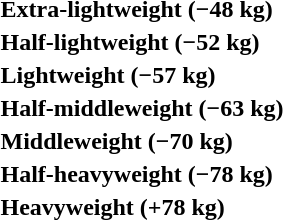<table>
<tr>
<th rowspan=2 style="text-align:left;">Extra-lightweight (−48 kg)</th>
<td rowspan=2></td>
<td rowspan=2></td>
<td></td>
</tr>
<tr>
<td></td>
</tr>
<tr>
<th rowspan=2 style="text-align:left;">Half-lightweight (−52 kg)</th>
<td rowspan=2></td>
<td rowspan=2></td>
<td></td>
</tr>
<tr>
<td></td>
</tr>
<tr>
<th rowspan=2 style="text-align:left;">Lightweight (−57 kg)</th>
<td rowspan=2></td>
<td rowspan=2></td>
<td></td>
</tr>
<tr>
<td></td>
</tr>
<tr>
<th rowspan=2 style="text-align:left;">Half-middleweight (−63 kg)</th>
<td rowspan=2></td>
<td rowspan=2></td>
<td></td>
</tr>
<tr>
<td></td>
</tr>
<tr>
<th rowspan=2 style="text-align:left;">Middleweight (−70 kg)</th>
<td rowspan=2></td>
<td rowspan=2></td>
<td></td>
</tr>
<tr>
<td></td>
</tr>
<tr>
<th rowspan=2 style="text-align:left;">Half-heavyweight (−78 kg)</th>
<td rowspan=2></td>
<td rowspan=2></td>
<td></td>
</tr>
<tr>
<td></td>
</tr>
<tr>
<th rowspan=2 style="text-align:left;">Heavyweight (+78 kg)</th>
<td rowspan=2></td>
<td rowspan=2></td>
<td></td>
</tr>
<tr>
<td></td>
</tr>
</table>
